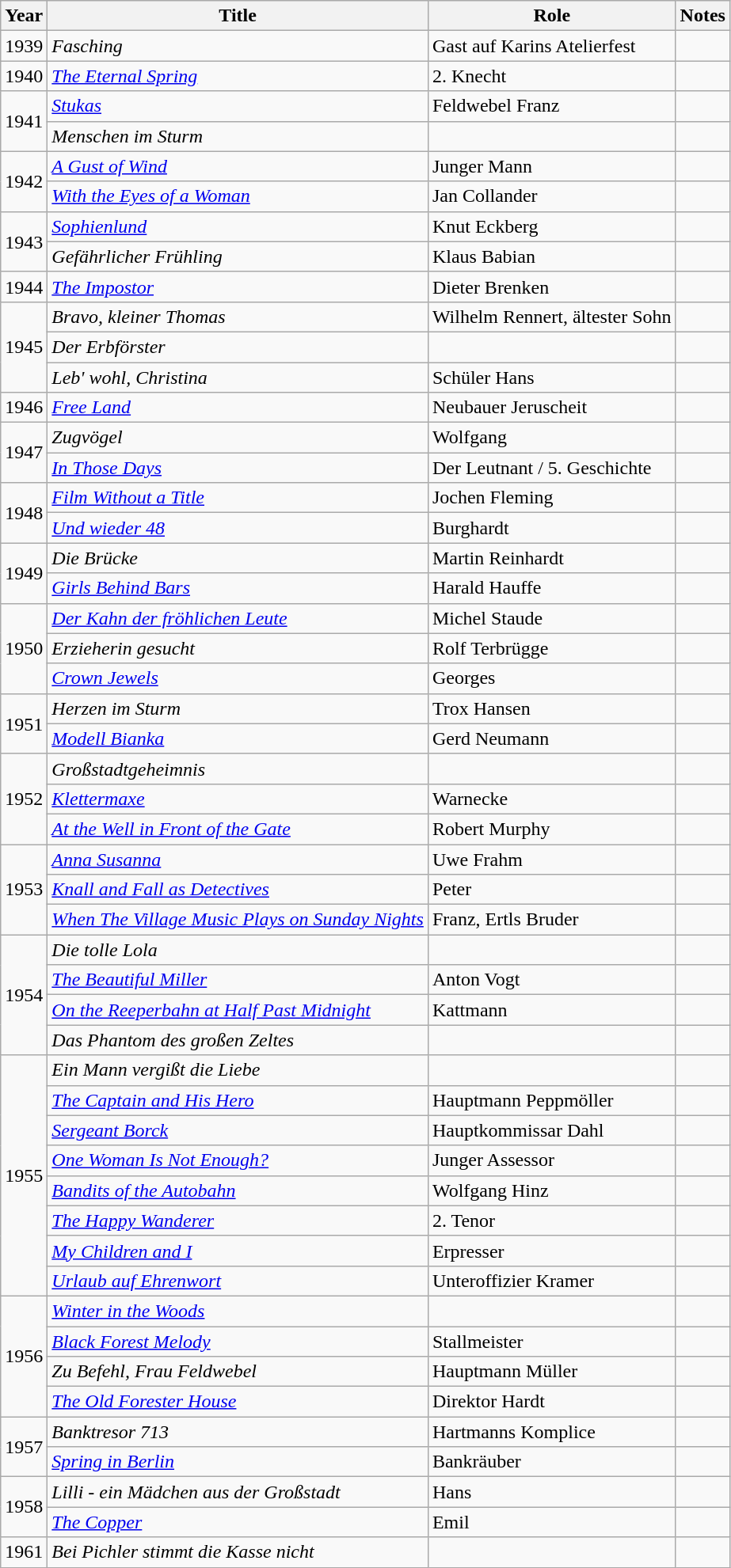<table class="wikitable sortable">
<tr>
<th>Year</th>
<th>Title</th>
<th>Role</th>
<th class="unsortable">Notes</th>
</tr>
<tr>
<td>1939</td>
<td><em>Fasching</em></td>
<td>Gast auf Karins Atelierfest</td>
<td></td>
</tr>
<tr>
<td>1940</td>
<td><em><a href='#'>The Eternal Spring</a></em></td>
<td>2. Knecht</td>
<td></td>
</tr>
<tr>
<td rowspan=2>1941</td>
<td><em><a href='#'>Stukas</a></em></td>
<td>Feldwebel Franz</td>
<td></td>
</tr>
<tr>
<td><em>Menschen im Sturm</em></td>
<td></td>
<td></td>
</tr>
<tr>
<td rowspan=2>1942</td>
<td><em><a href='#'>A Gust of Wind</a></em></td>
<td>Junger Mann</td>
<td></td>
</tr>
<tr>
<td><em><a href='#'>With the Eyes of a Woman</a></em></td>
<td>Jan Collander</td>
<td></td>
</tr>
<tr>
<td rowspan=2>1943</td>
<td><em><a href='#'>Sophienlund</a></em></td>
<td>Knut Eckberg</td>
<td></td>
</tr>
<tr>
<td><em>Gefährlicher Frühling</em></td>
<td>Klaus Babian</td>
<td></td>
</tr>
<tr>
<td>1944</td>
<td><em><a href='#'>The Impostor</a></em></td>
<td>Dieter Brenken</td>
<td></td>
</tr>
<tr>
<td rowspan=3>1945</td>
<td><em>Bravo, kleiner Thomas</em></td>
<td>Wilhelm Rennert, ältester Sohn</td>
<td></td>
</tr>
<tr>
<td><em>Der Erbförster</em></td>
<td></td>
<td></td>
</tr>
<tr>
<td><em>Leb' wohl, Christina</em></td>
<td>Schüler Hans</td>
<td></td>
</tr>
<tr>
<td>1946</td>
<td><em><a href='#'>Free Land</a></em></td>
<td>Neubauer Jeruscheit</td>
<td></td>
</tr>
<tr>
<td rowspan=2>1947</td>
<td><em>Zugvögel</em></td>
<td>Wolfgang</td>
<td></td>
</tr>
<tr>
<td><em><a href='#'>In Those Days</a></em></td>
<td>Der Leutnant / 5. Geschichte</td>
<td></td>
</tr>
<tr>
<td rowspan=2>1948</td>
<td><em><a href='#'>Film Without a Title</a></em></td>
<td>Jochen Fleming</td>
<td></td>
</tr>
<tr>
<td><em><a href='#'>Und wieder 48</a></em></td>
<td>Burghardt</td>
<td></td>
</tr>
<tr>
<td rowspan=2>1949</td>
<td><em>Die Brücke</em></td>
<td>Martin Reinhardt</td>
<td></td>
</tr>
<tr>
<td><em><a href='#'>Girls Behind Bars</a></em></td>
<td>Harald Hauffe</td>
<td></td>
</tr>
<tr>
<td rowspan=3>1950</td>
<td><em><a href='#'>Der Kahn der fröhlichen Leute</a></em></td>
<td>Michel Staude</td>
<td></td>
</tr>
<tr>
<td><em>Erzieherin gesucht</em></td>
<td>Rolf Terbrügge</td>
<td></td>
</tr>
<tr>
<td><em><a href='#'>Crown Jewels</a></em></td>
<td>Georges</td>
<td></td>
</tr>
<tr>
<td rowspan=2>1951</td>
<td><em>Herzen im Sturm</em></td>
<td>Trox Hansen</td>
<td></td>
</tr>
<tr>
<td><em><a href='#'>Modell Bianka</a></em></td>
<td>Gerd Neumann</td>
<td></td>
</tr>
<tr>
<td rowspan=3>1952</td>
<td><em>Großstadtgeheimnis</em></td>
<td></td>
<td></td>
</tr>
<tr>
<td><em><a href='#'>Klettermaxe</a></em></td>
<td>Warnecke</td>
<td></td>
</tr>
<tr>
<td><em><a href='#'>At the Well in Front of the Gate</a></em></td>
<td>Robert Murphy</td>
<td></td>
</tr>
<tr>
<td rowspan=3>1953</td>
<td><em><a href='#'>Anna Susanna</a></em></td>
<td>Uwe Frahm</td>
<td></td>
</tr>
<tr>
<td><em><a href='#'>Knall and Fall as Detectives</a></em></td>
<td>Peter</td>
<td></td>
</tr>
<tr>
<td><em><a href='#'>When The Village Music Plays on Sunday Nights</a></em></td>
<td>Franz, Ertls Bruder</td>
<td></td>
</tr>
<tr>
<td rowspan=4>1954</td>
<td><em>Die tolle Lola</em></td>
<td></td>
<td></td>
</tr>
<tr>
<td><em><a href='#'>The Beautiful Miller</a></em></td>
<td>Anton Vogt</td>
<td></td>
</tr>
<tr>
<td><em><a href='#'>On the Reeperbahn at Half Past Midnight</a></em></td>
<td>Kattmann</td>
<td></td>
</tr>
<tr>
<td><em>Das Phantom des großen Zeltes</em></td>
<td></td>
<td></td>
</tr>
<tr>
<td rowspan=8>1955</td>
<td><em>Ein Mann vergißt die Liebe</em></td>
<td></td>
<td></td>
</tr>
<tr>
<td><em><a href='#'>The Captain and His Hero</a></em></td>
<td>Hauptmann Peppmöller</td>
<td></td>
</tr>
<tr>
<td><em><a href='#'>Sergeant Borck</a></em></td>
<td>Hauptkommissar Dahl</td>
<td></td>
</tr>
<tr>
<td><em><a href='#'>One Woman Is Not Enough?</a></em></td>
<td>Junger Assessor</td>
<td></td>
</tr>
<tr>
<td><em><a href='#'>Bandits of the Autobahn</a></em></td>
<td>Wolfgang Hinz</td>
<td></td>
</tr>
<tr>
<td><em><a href='#'>The Happy Wanderer</a></em></td>
<td>2. Tenor</td>
<td></td>
</tr>
<tr>
<td><em><a href='#'>My Children and I</a></em></td>
<td>Erpresser</td>
<td></td>
</tr>
<tr>
<td><em><a href='#'>Urlaub auf Ehrenwort</a></em></td>
<td>Unteroffizier Kramer</td>
<td></td>
</tr>
<tr>
<td rowspan=4>1956</td>
<td><em><a href='#'>Winter in the Woods</a></em></td>
<td></td>
<td></td>
</tr>
<tr>
<td><em><a href='#'>Black Forest Melody</a></em></td>
<td>Stallmeister</td>
<td></td>
</tr>
<tr>
<td><em>Zu Befehl, Frau Feldwebel</em></td>
<td>Hauptmann Müller</td>
<td></td>
</tr>
<tr>
<td><em><a href='#'>The Old Forester House</a></em></td>
<td>Direktor Hardt</td>
<td></td>
</tr>
<tr>
<td rowspan=2>1957</td>
<td><em>Banktresor 713</em></td>
<td>Hartmanns Komplice</td>
<td></td>
</tr>
<tr>
<td><em><a href='#'>Spring in Berlin</a></em></td>
<td>Bankräuber</td>
<td></td>
</tr>
<tr>
<td rowspan=2>1958</td>
<td><em>Lilli - ein Mädchen aus der Großstadt</em></td>
<td>Hans</td>
<td></td>
</tr>
<tr>
<td><em><a href='#'>The Copper</a></em></td>
<td>Emil</td>
<td></td>
</tr>
<tr>
<td>1961</td>
<td><em>Bei Pichler stimmt die Kasse nicht</em></td>
<td></td>
<td></td>
</tr>
</table>
